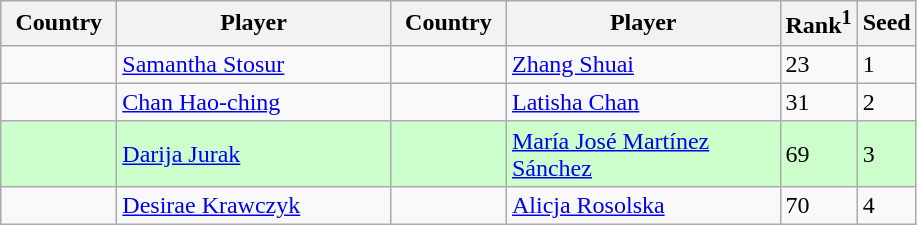<table class="sortable wikitable">
<tr>
<th style="width:70px;">Country</th>
<th style="width:175px;">Player</th>
<th style="width:70px;">Country</th>
<th style="width:175px;">Player</th>
<th>Rank<sup>1</sup></th>
<th>Seed</th>
</tr>
<tr>
<td></td>
<td><a href='#'>Samantha Stosur</a></td>
<td></td>
<td><a href='#'>Zhang Shuai</a></td>
<td>23</td>
<td>1</td>
</tr>
<tr>
<td></td>
<td><a href='#'>Chan Hao-ching</a></td>
<td></td>
<td><a href='#'>Latisha Chan</a></td>
<td>31</td>
<td>2</td>
</tr>
<tr style="background:#cfc;">
<td></td>
<td><a href='#'>Darija Jurak</a></td>
<td></td>
<td><a href='#'>María José Martínez Sánchez</a></td>
<td>69</td>
<td>3</td>
</tr>
<tr>
<td></td>
<td><a href='#'>Desirae Krawczyk</a></td>
<td></td>
<td><a href='#'>Alicja Rosolska</a></td>
<td>70</td>
<td>4</td>
</tr>
</table>
